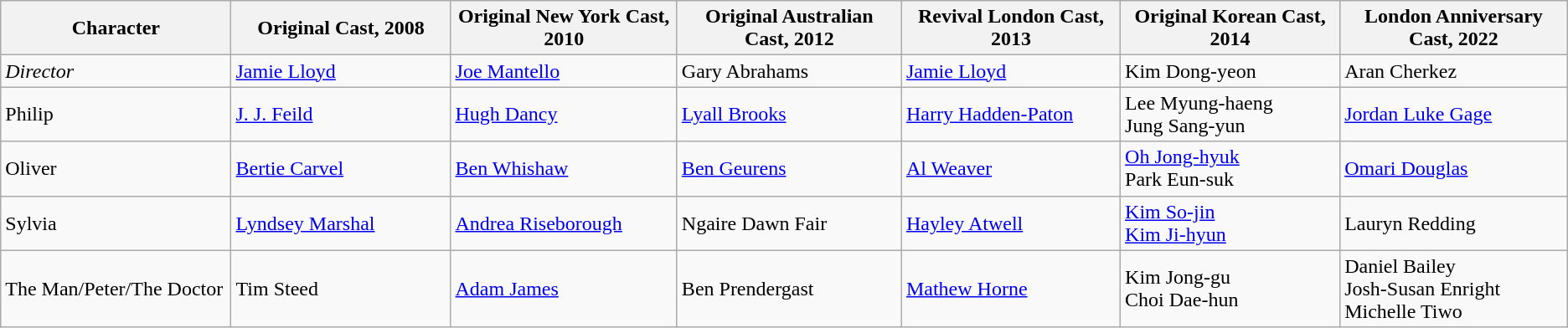<table class="wikitable">
<tr>
<th scope="col" width="200">Character</th>
<th scope="col" width="200">Original Cast, 2008</th>
<th scope="col" width="200">Original New York Cast, 2010</th>
<th scope="col" width="200">Original Australian Cast, 2012</th>
<th scope="col" width="200">Revival London Cast, 2013</th>
<th scope="col" width="200">Original Korean Cast, 2014</th>
<th scope="col" width="200">London Anniversary Cast, 2022</th>
</tr>
<tr>
<td><em>Director</em></td>
<td><a href='#'>Jamie Lloyd</a></td>
<td><a href='#'>Joe Mantello</a></td>
<td>Gary Abrahams</td>
<td><a href='#'>Jamie Lloyd</a></td>
<td>Kim Dong-yeon</td>
<td>Aran Cherkez</td>
</tr>
<tr>
<td>Philip</td>
<td><a href='#'>J. J. Feild</a></td>
<td><a href='#'>Hugh Dancy</a></td>
<td><a href='#'>Lyall Brooks</a></td>
<td><a href='#'>Harry Hadden-Paton</a></td>
<td>Lee Myung-haeng <br> Jung Sang-yun</td>
<td><a href='#'>Jordan Luke Gage</a></td>
</tr>
<tr>
<td>Oliver</td>
<td><a href='#'>Bertie Carvel</a></td>
<td><a href='#'>Ben Whishaw</a></td>
<td><a href='#'>Ben Geurens</a></td>
<td><a href='#'>Al Weaver</a></td>
<td><a href='#'>Oh Jong-hyuk</a> <br> Park Eun-suk</td>
<td><a href='#'>Omari Douglas</a></td>
</tr>
<tr>
<td>Sylvia</td>
<td><a href='#'>Lyndsey Marshal</a></td>
<td><a href='#'>Andrea Riseborough</a></td>
<td>Ngaire Dawn Fair</td>
<td><a href='#'>Hayley Atwell</a></td>
<td><a href='#'>Kim So-jin</a> <br> <a href='#'>Kim Ji-hyun</a></td>
<td>Lauryn Redding</td>
</tr>
<tr>
<td>The Man/Peter/The Doctor</td>
<td>Tim Steed</td>
<td><a href='#'>Adam James</a></td>
<td>Ben Prendergast</td>
<td><a href='#'>Mathew Horne</a></td>
<td>Kim Jong-gu <br> Choi Dae-hun</td>
<td>Daniel Bailey <br> Josh-Susan Enright <br> Michelle Tiwo</td>
</tr>
</table>
